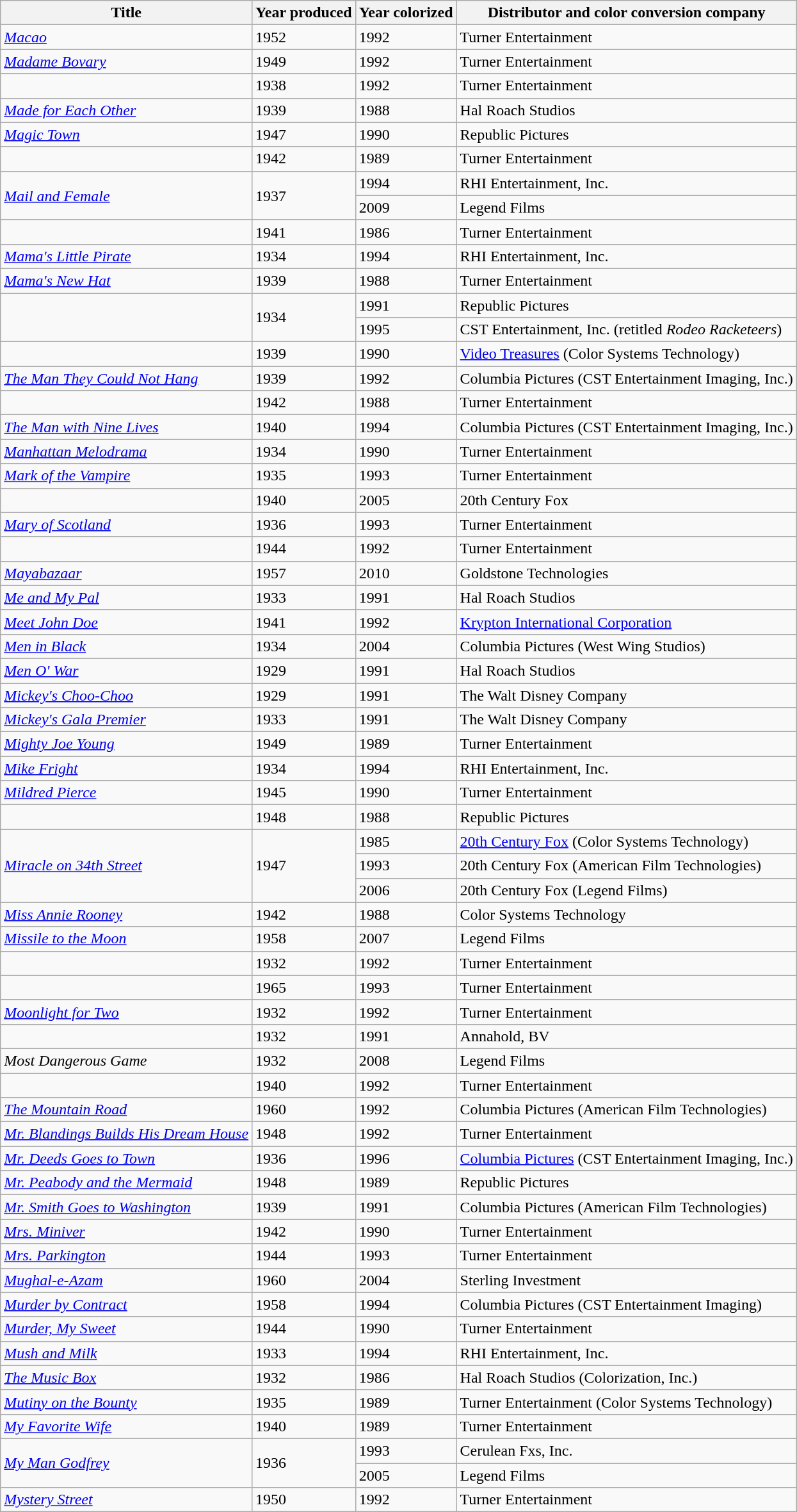<table class="wikitable sortable">
<tr>
<th>Title</th>
<th>Year produced</th>
<th>Year colorized</th>
<th>Distributor and color conversion company</th>
</tr>
<tr>
<td><em><a href='#'>Macao</a></em></td>
<td>1952</td>
<td>1992</td>
<td>Turner Entertainment</td>
</tr>
<tr>
<td><em><a href='#'>Madame Bovary</a></em></td>
<td>1949</td>
<td>1992</td>
<td>Turner Entertainment</td>
</tr>
<tr>
<td><em></em></td>
<td>1938</td>
<td>1992</td>
<td>Turner Entertainment</td>
</tr>
<tr>
<td><em><a href='#'>Made for Each Other</a></em></td>
<td>1939</td>
<td>1988</td>
<td>Hal Roach Studios</td>
</tr>
<tr>
<td><em><a href='#'>Magic Town</a></em></td>
<td>1947</td>
<td>1990</td>
<td>Republic Pictures</td>
</tr>
<tr>
<td><em></em></td>
<td>1942</td>
<td>1989</td>
<td>Turner Entertainment</td>
</tr>
<tr>
<td rowspan="2"><em><a href='#'>Mail and Female</a></em></td>
<td rowspan="2">1937</td>
<td>1994</td>
<td>RHI Entertainment, Inc.</td>
</tr>
<tr>
<td>2009</td>
<td>Legend Films</td>
</tr>
<tr>
<td><em></em></td>
<td>1941</td>
<td>1986</td>
<td>Turner Entertainment</td>
</tr>
<tr>
<td><em><a href='#'>Mama's Little Pirate</a></em></td>
<td>1934</td>
<td>1994</td>
<td>RHI Entertainment, Inc.</td>
</tr>
<tr>
<td><em><a href='#'>Mama's New Hat</a></em></td>
<td>1939</td>
<td>1988</td>
<td>Turner Entertainment</td>
</tr>
<tr>
<td rowspan="2"><em></em></td>
<td rowspan="2">1934</td>
<td>1991</td>
<td>Republic Pictures</td>
</tr>
<tr>
<td>1995</td>
<td>CST Entertainment, Inc. (retitled <em>Rodeo Racketeers</em>)</td>
</tr>
<tr>
<td><em></em></td>
<td>1939</td>
<td>1990</td>
<td><a href='#'>Video Treasures</a> (Color Systems Technology)</td>
</tr>
<tr>
<td><em><a href='#'>The Man They Could Not Hang</a></em></td>
<td>1939</td>
<td>1992</td>
<td>Columbia Pictures (CST Entertainment Imaging, Inc.)</td>
</tr>
<tr>
<td><em></em></td>
<td>1942</td>
<td>1988</td>
<td>Turner Entertainment</td>
</tr>
<tr>
<td><em><a href='#'>The Man with Nine Lives</a></em></td>
<td>1940</td>
<td>1994</td>
<td>Columbia Pictures (CST Entertainment Imaging, Inc.)</td>
</tr>
<tr>
<td><em><a href='#'>Manhattan Melodrama</a></em></td>
<td>1934</td>
<td>1990</td>
<td>Turner Entertainment</td>
</tr>
<tr>
<td><em><a href='#'>Mark of the Vampire</a></em></td>
<td>1935</td>
<td>1993</td>
<td>Turner Entertainment</td>
</tr>
<tr>
<td><em></em></td>
<td>1940</td>
<td>2005</td>
<td>20th Century Fox</td>
</tr>
<tr>
<td><em><a href='#'>Mary of Scotland</a></em></td>
<td>1936</td>
<td>1993</td>
<td>Turner Entertainment</td>
</tr>
<tr>
<td><em></em></td>
<td>1944</td>
<td>1992</td>
<td>Turner Entertainment</td>
</tr>
<tr>
<td><em><a href='#'>Mayabazaar</a></em></td>
<td>1957</td>
<td>2010</td>
<td>Goldstone Technologies</td>
</tr>
<tr>
<td><em><a href='#'>Me and My Pal</a></em></td>
<td>1933</td>
<td>1991</td>
<td>Hal Roach Studios</td>
</tr>
<tr>
<td><em><a href='#'>Meet John Doe</a></em></td>
<td>1941</td>
<td>1992</td>
<td><a href='#'>Krypton International Corporation</a></td>
</tr>
<tr>
<td><em><a href='#'>Men in Black</a></em></td>
<td>1934</td>
<td>2004</td>
<td>Columbia Pictures (West Wing Studios)</td>
</tr>
<tr>
<td><em><a href='#'>Men O' War</a></em></td>
<td>1929</td>
<td>1991</td>
<td>Hal Roach Studios</td>
</tr>
<tr>
<td><em><a href='#'>Mickey's Choo-Choo</a></em></td>
<td>1929</td>
<td>1991</td>
<td>The Walt Disney Company</td>
</tr>
<tr |->
<td><em><a href='#'>Mickey's Gala Premier</a></em></td>
<td>1933</td>
<td>1991</td>
<td>The Walt Disney Company</td>
</tr>
<tr>
<td><em><a href='#'>Mighty Joe Young</a></em></td>
<td>1949</td>
<td>1989</td>
<td>Turner Entertainment</td>
</tr>
<tr>
<td><em><a href='#'>Mike Fright</a></em></td>
<td>1934</td>
<td>1994</td>
<td>RHI Entertainment, Inc.</td>
</tr>
<tr>
<td><em><a href='#'>Mildred Pierce</a></em></td>
<td>1945</td>
<td>1990</td>
<td>Turner Entertainment</td>
</tr>
<tr>
<td><em></em></td>
<td>1948</td>
<td>1988</td>
<td>Republic Pictures</td>
</tr>
<tr>
<td rowspan="3"><em><a href='#'>Miracle on 34th Street</a></em></td>
<td rowspan="3">1947</td>
<td>1985</td>
<td><a href='#'>20th Century Fox</a> (Color Systems Technology)</td>
</tr>
<tr>
<td>1993</td>
<td>20th Century Fox (American Film Technologies)</td>
</tr>
<tr>
<td>2006</td>
<td>20th Century Fox (Legend Films)</td>
</tr>
<tr>
<td><em><a href='#'>Miss Annie Rooney</a></em></td>
<td>1942</td>
<td>1988</td>
<td>Color Systems Technology</td>
</tr>
<tr>
<td><em><a href='#'>Missile to the Moon</a></em></td>
<td>1958</td>
<td>2007</td>
<td>Legend Films</td>
</tr>
<tr>
<td><em></em></td>
<td>1932</td>
<td>1992</td>
<td>Turner Entertainment</td>
</tr>
<tr>
<td><em></em></td>
<td>1965</td>
<td>1993</td>
<td>Turner Entertainment</td>
</tr>
<tr>
<td><em><a href='#'>Moonlight for Two</a></em></td>
<td>1932</td>
<td>1992</td>
<td>Turner Entertainment</td>
</tr>
<tr>
<td><em></em></td>
<td>1932</td>
<td>1991</td>
<td>Annahold, BV</td>
</tr>
<tr>
<td><em>Most Dangerous Game</em></td>
<td>1932</td>
<td>2008</td>
<td>Legend Films</td>
</tr>
<tr>
<td><em></em></td>
<td>1940</td>
<td>1992</td>
<td>Turner Entertainment</td>
</tr>
<tr>
<td><em><a href='#'>The Mountain Road</a></em></td>
<td>1960</td>
<td>1992</td>
<td>Columbia Pictures (American Film Technologies)</td>
</tr>
<tr>
<td><em><a href='#'>Mr. Blandings Builds His Dream House</a></em></td>
<td>1948</td>
<td>1992</td>
<td>Turner Entertainment</td>
</tr>
<tr>
<td><em><a href='#'>Mr. Deeds Goes to Town</a></em></td>
<td>1936</td>
<td>1996</td>
<td><a href='#'>Columbia Pictures</a> (CST Entertainment Imaging, Inc.)</td>
</tr>
<tr>
<td><em><a href='#'>Mr. Peabody and the Mermaid</a></em></td>
<td>1948</td>
<td>1989</td>
<td>Republic Pictures</td>
</tr>
<tr>
<td><em><a href='#'>Mr. Smith Goes to Washington</a></em></td>
<td>1939</td>
<td>1991</td>
<td>Columbia Pictures (American Film Technologies)</td>
</tr>
<tr>
<td><em><a href='#'>Mrs. Miniver</a></em></td>
<td>1942</td>
<td>1990</td>
<td>Turner Entertainment</td>
</tr>
<tr>
<td><em><a href='#'>Mrs. Parkington</a></em></td>
<td>1944</td>
<td>1993</td>
<td>Turner Entertainment</td>
</tr>
<tr>
<td><em><a href='#'>Mughal-e-Azam</a></em></td>
<td>1960</td>
<td>2004</td>
<td>Sterling Investment</td>
</tr>
<tr>
<td><em><a href='#'>Murder by Contract</a></em></td>
<td>1958</td>
<td>1994</td>
<td>Columbia Pictures (CST Entertainment Imaging)</td>
</tr>
<tr>
<td><em><a href='#'>Murder, My Sweet</a></em></td>
<td>1944</td>
<td>1990</td>
<td>Turner Entertainment</td>
</tr>
<tr>
<td><em><a href='#'>Mush and Milk</a></em></td>
<td>1933</td>
<td>1994</td>
<td>RHI Entertainment, Inc.</td>
</tr>
<tr>
<td><em><a href='#'>The Music Box</a></em></td>
<td>1932</td>
<td>1986</td>
<td>Hal Roach Studios (Colorization, Inc.)</td>
</tr>
<tr>
<td><em><a href='#'>Mutiny on the Bounty</a></em></td>
<td>1935</td>
<td>1989</td>
<td>Turner Entertainment (Color Systems Technology)</td>
</tr>
<tr>
<td><em><a href='#'>My Favorite Wife</a></em></td>
<td>1940</td>
<td>1989</td>
<td>Turner Entertainment</td>
</tr>
<tr>
<td rowspan="2"><em><a href='#'>My Man Godfrey</a></em></td>
<td rowspan="2">1936</td>
<td>1993</td>
<td>Cerulean Fxs, Inc.</td>
</tr>
<tr>
<td>2005</td>
<td>Legend Films</td>
</tr>
<tr>
<td><em><a href='#'>Mystery Street</a></em></td>
<td>1950</td>
<td>1992</td>
<td>Turner Entertainment</td>
</tr>
</table>
